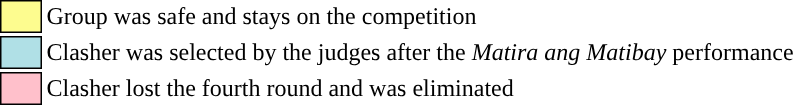<table class="toccolours" style="white-space: nowrap;">
<tr>
<td style="background:#fdfc8f; border: 1px solid black">    </td>
<td>Group was safe and stays on the competition</td>
</tr>
<tr>
<td style="background:#b0e0e6; border:1px solid black;">      </td>
<td>Clasher was selected by the judges after the <em>Matira ang Matibay</em> performance</td>
</tr>
<tr>
<td style="background:pink; border:1px solid black;">      </td>
<td>Clasher lost the fourth round and was eliminated</td>
</tr>
</table>
